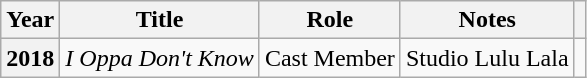<table class="wikitable sortable plainrowheaders">
<tr>
<th scope="col">Year</th>
<th scope="col">Title</th>
<th scope="col">Role</th>
<th scope="col">Notes</th>
<th scope="col" class="unsortable"></th>
</tr>
<tr>
<th scope="row">2018</th>
<td><em>I Oppa Don't Know</em></td>
<td>Cast Member</td>
<td>Studio Lulu Lala</td>
<td></td>
</tr>
</table>
